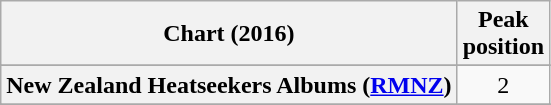<table class="wikitable sortable plainrowheaders" style="text-align:center">
<tr>
<th scope="col">Chart (2016)</th>
<th scope="col">Peak<br>position</th>
</tr>
<tr>
</tr>
<tr>
</tr>
<tr>
</tr>
<tr>
</tr>
<tr>
</tr>
<tr>
</tr>
<tr>
</tr>
<tr>
</tr>
<tr>
</tr>
<tr>
</tr>
<tr>
</tr>
<tr>
<th scope="row">New Zealand Heatseekers Albums (<a href='#'>RMNZ</a>)</th>
<td>2</td>
</tr>
<tr>
</tr>
<tr>
</tr>
<tr>
</tr>
<tr>
</tr>
<tr>
</tr>
<tr>
</tr>
<tr>
</tr>
<tr>
</tr>
<tr>
</tr>
<tr>
</tr>
</table>
